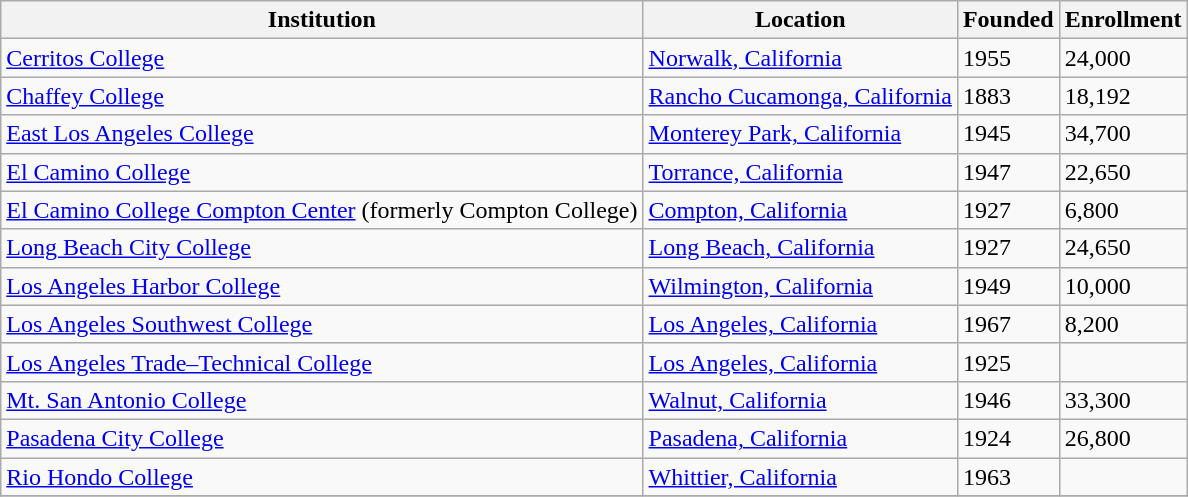<table class="wikitable">
<tr>
<th>Institution</th>
<th>Location</th>
<th>Founded</th>
<th>Enrollment</th>
</tr>
<tr |>
<td><a href='#'>Cerritos College</a></td>
<td><a href='#'>Norwalk, California</a></td>
<td>1955</td>
<td>24,000</td>
</tr>
<tr>
<td><a href='#'>Chaffey College</a></td>
<td><a href='#'>Rancho Cucamonga, California</a></td>
<td>1883</td>
<td>18,192</td>
</tr>
<tr>
<td><a href='#'>East Los Angeles College</a></td>
<td><a href='#'>Monterey Park, California</a></td>
<td>1945</td>
<td>34,700</td>
</tr>
<tr>
<td><a href='#'>El Camino College</a></td>
<td><a href='#'>Torrance, California</a></td>
<td>1947</td>
<td>22,650</td>
</tr>
<tr>
<td><a href='#'>El Camino College Compton Center</a> (formerly Compton College)</td>
<td><a href='#'>Compton, California</a></td>
<td>1927</td>
<td>6,800</td>
</tr>
<tr>
<td><a href='#'>Long Beach City College</a></td>
<td><a href='#'>Long Beach, California</a></td>
<td>1927</td>
<td>24,650</td>
</tr>
<tr>
<td><a href='#'>Los Angeles Harbor College</a></td>
<td><a href='#'>Wilmington, California</a></td>
<td>1949</td>
<td>10,000</td>
</tr>
<tr>
<td><a href='#'>Los Angeles Southwest College</a></td>
<td><a href='#'>Los Angeles, California</a></td>
<td>1967</td>
<td>8,200</td>
</tr>
<tr>
<td><a href='#'>Los Angeles Trade–Technical College</a></td>
<td><a href='#'>Los Angeles, California</a></td>
<td>1925</td>
<td></td>
</tr>
<tr>
<td><a href='#'>Mt. San Antonio College</a></td>
<td><a href='#'>Walnut, California</a></td>
<td>1946</td>
<td>33,300</td>
</tr>
<tr>
<td><a href='#'>Pasadena City College</a></td>
<td><a href='#'>Pasadena, California</a></td>
<td>1924</td>
<td>26,800</td>
</tr>
<tr>
<td><a href='#'>Rio Hondo College</a></td>
<td><a href='#'>Whittier, California</a></td>
<td>1963</td>
<td></td>
</tr>
<tr>
</tr>
</table>
